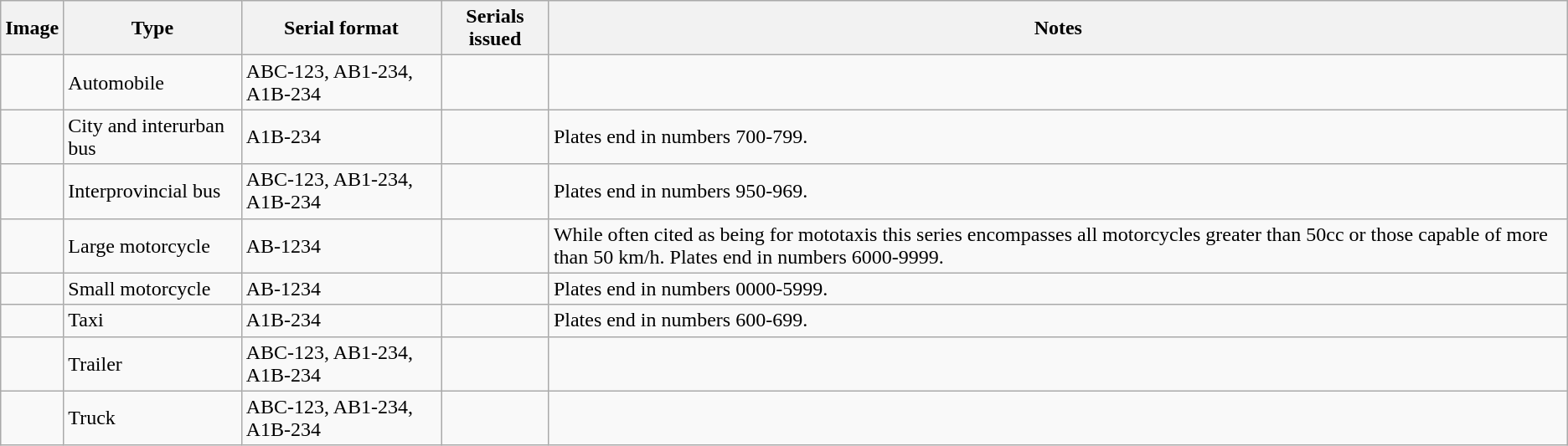<table class="wikitable collapsible sortable">
<tr>
<th>Image</th>
<th>Type</th>
<th>Serial format</th>
<th>Serials issued</th>
<th>Notes</th>
</tr>
<tr>
<td></td>
<td>Automobile</td>
<td>ABC-123, AB1-234, A1B-234</td>
<td></td>
<td></td>
</tr>
<tr>
<td></td>
<td>City and interurban bus</td>
<td>A1B-234</td>
<td></td>
<td>Plates end in numbers 700-799.</td>
</tr>
<tr>
<td></td>
<td>Interprovincial bus</td>
<td>ABC-123, AB1-234, A1B-234</td>
<td></td>
<td>Plates end in numbers 950-969.</td>
</tr>
<tr>
<td></td>
<td>Large motorcycle</td>
<td>AB-1234</td>
<td></td>
<td>While often cited as being for mototaxis this series encompasses all motorcycles greater than 50cc or those capable of more than 50 km/h. Plates end in numbers 6000-9999.</td>
</tr>
<tr>
<td></td>
<td>Small motorcycle</td>
<td>AB-1234</td>
<td></td>
<td>Plates end in numbers 0000-5999.</td>
</tr>
<tr>
<td></td>
<td>Taxi</td>
<td>A1B-234</td>
<td></td>
<td>Plates end in numbers 600-699.</td>
</tr>
<tr>
<td></td>
<td>Trailer</td>
<td>ABC-123, AB1-234, A1B-234</td>
<td></td>
<td></td>
</tr>
<tr>
<td></td>
<td>Truck</td>
<td>ABC-123, AB1-234, A1B-234</td>
<td></td>
<td></td>
</tr>
</table>
